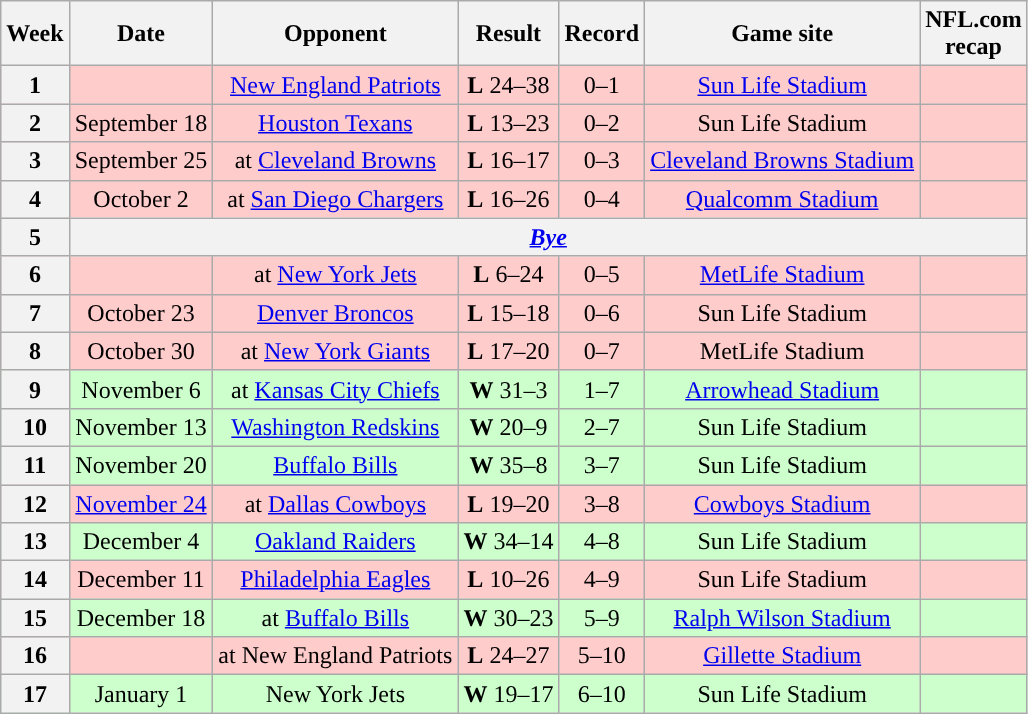<table class="wikitable" style="text-align:center">
<tr>
<th>Week</th>
<th>Date</th>
<th>Opponent</th>
<th>Result</th>
<th>Record</th>
<th>Game site</th>
<th>NFL.com<br>recap</th>
</tr>
<tr style="background:#fcc">
<th>1</th>
<td></td>
<td><a href='#'>New England Patriots</a></td>
<td><strong>L</strong> 24–38</td>
<td>0–1</td>
<td><a href='#'>Sun Life Stadium</a></td>
<td></td>
</tr>
<tr style="background:#fcc">
<th>2</th>
<td>September 18</td>
<td><a href='#'>Houston Texans</a></td>
<td><strong>L</strong> 13–23</td>
<td>0–2</td>
<td>Sun Life Stadium</td>
<td></td>
</tr>
<tr style="background:#fcc">
<th>3</th>
<td>September 25</td>
<td>at <a href='#'>Cleveland Browns</a></td>
<td><strong>L</strong> 16–17</td>
<td>0–3</td>
<td><a href='#'>Cleveland Browns Stadium</a></td>
<td></td>
</tr>
<tr style="background:#fcc">
<th>4</th>
<td>October 2</td>
<td>at <a href='#'>San Diego Chargers</a></td>
<td><strong>L</strong> 16–26</td>
<td>0–4</td>
<td><a href='#'>Qualcomm Stadium</a></td>
<td></td>
</tr>
<tr>
<th>5</th>
<th colspan=8><em><a href='#'>Bye</a></em></th>
</tr>
<tr style="background:#fcc">
<th>6</th>
<td></td>
<td>at <a href='#'>New York Jets</a></td>
<td><strong>L</strong> 6–24</td>
<td>0–5</td>
<td><a href='#'>MetLife Stadium</a></td>
<td></td>
</tr>
<tr style="background:#fcc">
<th>7</th>
<td>October 23</td>
<td><a href='#'>Denver Broncos</a></td>
<td><strong>L</strong> 15–18 </td>
<td>0–6</td>
<td>Sun Life Stadium</td>
<td></td>
</tr>
<tr style="background:#fcc">
<th>8</th>
<td>October 30</td>
<td>at <a href='#'>New York Giants</a></td>
<td><strong>L</strong> 17–20</td>
<td>0–7</td>
<td>MetLife Stadium</td>
<td></td>
</tr>
<tr style="background:#cfc">
<th>9</th>
<td>November 6</td>
<td>at <a href='#'>Kansas City Chiefs</a></td>
<td><strong>W</strong> 31–3</td>
<td>1–7</td>
<td><a href='#'>Arrowhead Stadium</a></td>
<td></td>
</tr>
<tr style="background:#cfc">
<th>10</th>
<td>November 13</td>
<td><a href='#'>Washington Redskins</a></td>
<td><strong>W</strong> 20–9</td>
<td>2–7</td>
<td>Sun Life Stadium</td>
<td></td>
</tr>
<tr style="background:#cfc">
<th>11</th>
<td>November 20</td>
<td><a href='#'>Buffalo Bills</a></td>
<td><strong>W</strong> 35–8</td>
<td>3–7</td>
<td>Sun Life Stadium</td>
<td></td>
</tr>
<tr style="background:#fcc">
<th>12</th>
<td><a href='#'>November 24</a></td>
<td>at <a href='#'>Dallas Cowboys</a></td>
<td><strong>L</strong> 19–20</td>
<td>3–8</td>
<td><a href='#'>Cowboys Stadium</a></td>
<td></td>
</tr>
<tr style="background:#cfc">
<th>13</th>
<td>December 4</td>
<td><a href='#'>Oakland Raiders</a></td>
<td><strong>W</strong> 34–14</td>
<td>4–8</td>
<td>Sun Life Stadium</td>
<td></td>
</tr>
<tr style="background:#fcc">
<th>14</th>
<td>December 11</td>
<td><a href='#'>Philadelphia Eagles</a></td>
<td><strong>L</strong> 10–26</td>
<td>4–9</td>
<td>Sun Life Stadium</td>
<td></td>
</tr>
<tr style="background:#cfc">
<th>15</th>
<td>December 18</td>
<td>at <a href='#'>Buffalo Bills</a></td>
<td><strong>W</strong> 30–23</td>
<td>5–9</td>
<td><a href='#'>Ralph Wilson Stadium</a></td>
<td></td>
</tr>
<tr style="background:#fcc">
<th>16</th>
<td></td>
<td>at New England Patriots</td>
<td><strong>L</strong> 24–27</td>
<td>5–10</td>
<td><a href='#'>Gillette Stadium</a></td>
<td></td>
</tr>
<tr style="background:#cfc">
<th>17</th>
<td>January 1</td>
<td>New York Jets</td>
<td><strong>W</strong> 19–17</td>
<td>6–10</td>
<td>Sun Life Stadium</td>
<td></td>
</tr>
</table>
